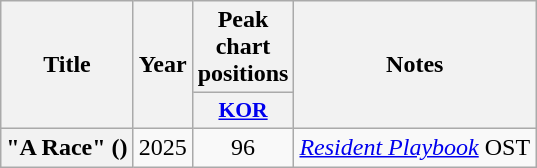<table class="wikitable plainrowheaders" style="text-align:center;">
<tr>
<th scope="col" rowspan="2">Title</th>
<th scope="col" rowspan="2">Year</th>
<th scope="col" rowspan="1">Peak chart positions</th>
<th scope="col" rowspan="2">Notes</th>
</tr>
<tr>
<th scope="col" style="width:2.5em;font-size:90%;"><a href='#'>KOR</a><br></th>
</tr>
<tr>
<th scope="row">"A Race" ()<br></th>
<td>2025</td>
<td>96</td>
<td><em><a href='#'>Resident Playbook</a></em> OST</td>
</tr>
</table>
